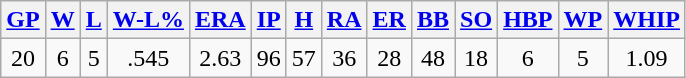<table class="wikitable">
<tr>
<th><a href='#'>GP</a></th>
<th><a href='#'>W</a></th>
<th><a href='#'>L</a></th>
<th><a href='#'>W-L%</a></th>
<th><a href='#'>ERA</a></th>
<th><a href='#'>IP</a></th>
<th><a href='#'>H</a></th>
<th><a href='#'>RA</a></th>
<th><a href='#'>ER</a></th>
<th><a href='#'>BB</a></th>
<th><a href='#'>SO</a></th>
<th><a href='#'>HBP</a></th>
<th><a href='#'>WP</a></th>
<th><a href='#'>WHIP</a></th>
</tr>
<tr align=center>
<td>20</td>
<td>6</td>
<td>5</td>
<td>.545</td>
<td>2.63</td>
<td>96</td>
<td>57</td>
<td>36</td>
<td>28</td>
<td>48</td>
<td>18</td>
<td>6</td>
<td>5</td>
<td>1.09</td>
</tr>
</table>
